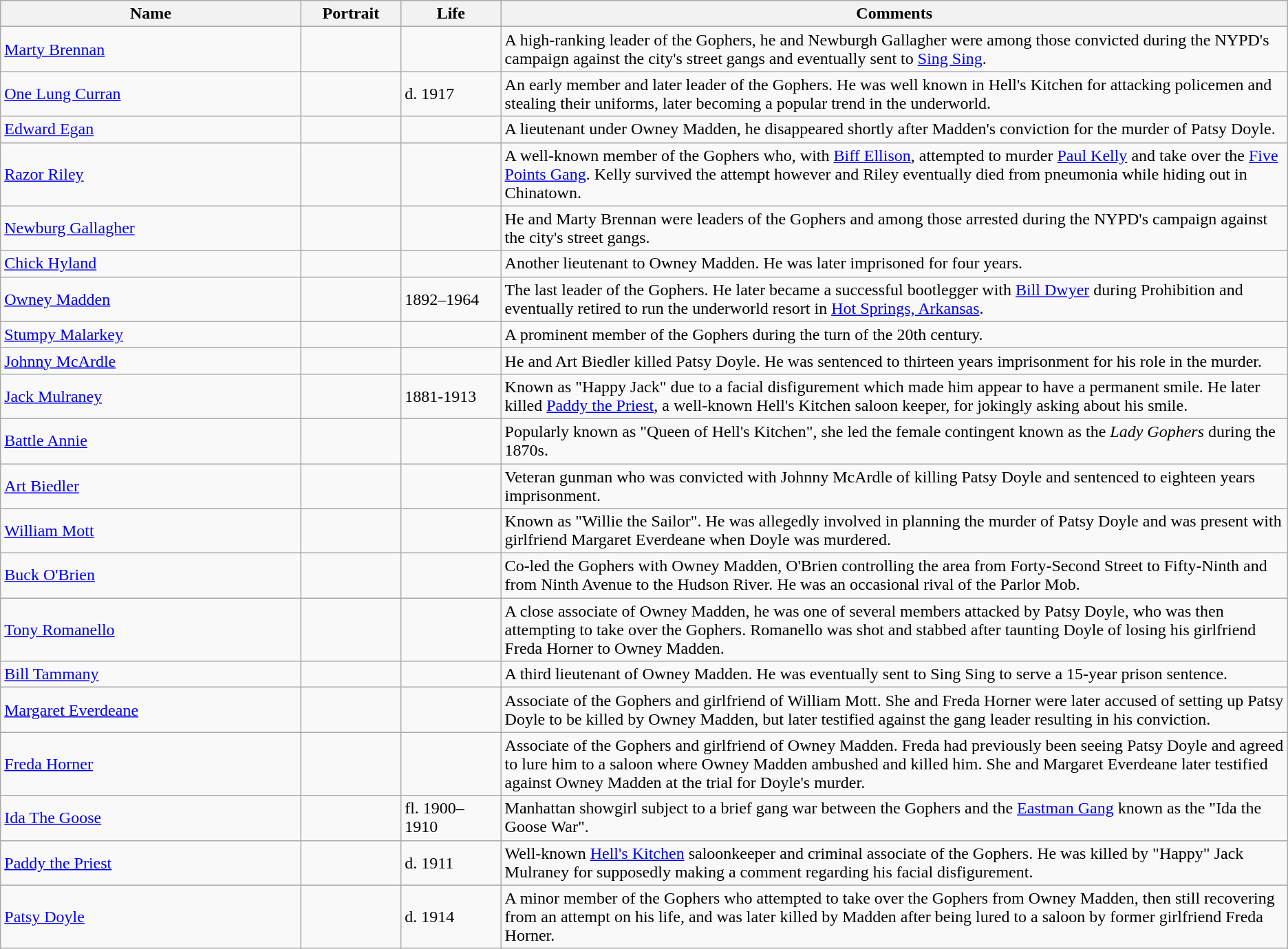<table class=wikitable>
<tr>
<th width="21%">Name</th>
<th width="7%">Portrait</th>
<th width="7%">Life</th>
<th width="55%">Comments</th>
</tr>
<tr>
<td><a href='#'>Marty Brennan</a></td>
<td></td>
<td></td>
<td>A high-ranking leader of the Gophers, he and Newburgh Gallagher were among those convicted during the NYPD's campaign against the city's street gangs and eventually sent to <a href='#'>Sing Sing</a>.</td>
</tr>
<tr>
<td><a href='#'>One Lung Curran</a></td>
<td></td>
<td>d. 1917</td>
<td>An early member and later leader of the Gophers. He was well known in Hell's Kitchen for attacking policemen and stealing their uniforms, later becoming a popular trend in the underworld.</td>
</tr>
<tr>
<td><a href='#'>Edward Egan</a></td>
<td></td>
<td></td>
<td>A lieutenant under Owney Madden, he disappeared shortly after Madden's conviction for the murder of Patsy Doyle.</td>
</tr>
<tr>
<td><a href='#'>Razor Riley</a></td>
<td></td>
<td></td>
<td>A well-known member of the Gophers who, with <a href='#'>Biff Ellison</a>, attempted to murder <a href='#'>Paul Kelly</a> and take over the <a href='#'>Five Points Gang</a>. Kelly survived the attempt however and Riley eventually died from pneumonia while hiding out in Chinatown.</td>
</tr>
<tr>
<td><a href='#'>Newburg Gallagher</a></td>
<td></td>
<td></td>
<td>He and Marty Brennan were leaders of the Gophers and among those arrested during the NYPD's campaign against the city's street gangs.</td>
</tr>
<tr>
<td><a href='#'>Chick Hyland</a></td>
<td></td>
<td></td>
<td>Another lieutenant to Owney Madden. He was later imprisoned for four years.</td>
</tr>
<tr>
<td><a href='#'>Owney Madden</a></td>
<td></td>
<td>1892–1964</td>
<td>The last leader of the Gophers. He later became a successful bootlegger with <a href='#'>Bill Dwyer</a> during Prohibition and eventually retired to run the underworld resort in <a href='#'>Hot Springs, Arkansas</a>.</td>
</tr>
<tr>
<td><a href='#'>Stumpy Malarkey</a></td>
<td></td>
<td></td>
<td>A prominent member of the Gophers during the turn of the 20th century.</td>
</tr>
<tr>
<td><a href='#'>Johnny McArdle</a></td>
<td></td>
<td></td>
<td>He and Art Biedler killed Patsy Doyle. He was sentenced to thirteen years imprisonment for his role in the murder.</td>
</tr>
<tr>
<td><a href='#'>Jack Mulraney</a></td>
<td></td>
<td>1881-1913</td>
<td>Known as "Happy Jack" due to a facial disfigurement which made him appear to have a permanent smile. He later killed <a href='#'>Paddy the Priest</a>, a well-known Hell's Kitchen saloon keeper, for jokingly asking about his smile.</td>
</tr>
<tr>
<td><a href='#'>Battle Annie</a></td>
<td></td>
<td></td>
<td>Popularly known as "Queen of Hell's Kitchen", she led the female contingent known as the <em>Lady Gophers</em> during the 1870s.</td>
</tr>
<tr>
<td><a href='#'>Art Biedler</a></td>
<td></td>
<td></td>
<td>Veteran gunman who was convicted with Johnny McArdle of killing Patsy Doyle and sentenced to eighteen years imprisonment.</td>
</tr>
<tr>
<td><a href='#'>William Mott</a></td>
<td></td>
<td></td>
<td>Known as "Willie the Sailor". He was allegedly involved in planning the murder of Patsy Doyle and was present with girlfriend Margaret Everdeane when Doyle was murdered.</td>
</tr>
<tr>
<td><a href='#'>Buck O'Brien</a></td>
<td></td>
<td></td>
<td>Co-led the Gophers with Owney Madden, O'Brien controlling the area from Forty-Second Street to Fifty-Ninth and from Ninth Avenue to the Hudson River. He was an occasional rival of the Parlor Mob.</td>
</tr>
<tr>
<td><a href='#'>Tony Romanello</a></td>
<td></td>
<td></td>
<td>A close associate of Owney Madden, he was one of several members attacked by Patsy Doyle, who was then attempting to take over the Gophers. Romanello was shot and stabbed after taunting Doyle of losing his girlfriend Freda Horner to Owney Madden.</td>
</tr>
<tr>
<td><a href='#'>Bill Tammany</a></td>
<td></td>
<td></td>
<td>A third lieutenant of Owney Madden. He was eventually sent to Sing Sing to serve a 15-year prison sentence.</td>
</tr>
<tr>
<td><a href='#'>Margaret Everdeane</a></td>
<td></td>
<td></td>
<td>Associate of the Gophers and girlfriend of William Mott. She and Freda Horner were later accused of setting up Patsy Doyle to be killed by Owney Madden, but later testified against the gang leader resulting in his conviction.</td>
</tr>
<tr>
<td><a href='#'>Freda Horner</a></td>
<td></td>
<td></td>
<td>Associate of the Gophers and girlfriend of Owney Madden. Freda had previously been seeing Patsy Doyle and agreed to lure him to a saloon where Owney Madden ambushed and killed him. She and Margaret Everdeane later testified against Owney Madden at the trial for Doyle's murder.</td>
</tr>
<tr>
<td><a href='#'>Ida The Goose</a></td>
<td></td>
<td>fl. 1900–1910</td>
<td>Manhattan showgirl subject to a brief gang war between the Gophers and the <a href='#'>Eastman Gang</a> known as the "Ida the Goose War".</td>
</tr>
<tr>
<td><a href='#'>Paddy the Priest</a></td>
<td></td>
<td>d. 1911</td>
<td>Well-known <a href='#'>Hell's Kitchen</a> saloonkeeper and criminal associate of the Gophers. He was killed by "Happy" Jack Mulraney for supposedly making a comment regarding his facial disfigurement.</td>
</tr>
<tr>
<td><a href='#'>Patsy Doyle</a></td>
<td></td>
<td>d. 1914</td>
<td>A minor member of the Gophers who attempted to take over the Gophers from Owney Madden, then still recovering from an attempt on his life, and was later killed by Madden after being lured to a saloon by former girlfriend Freda Horner.</td>
</tr>
</table>
